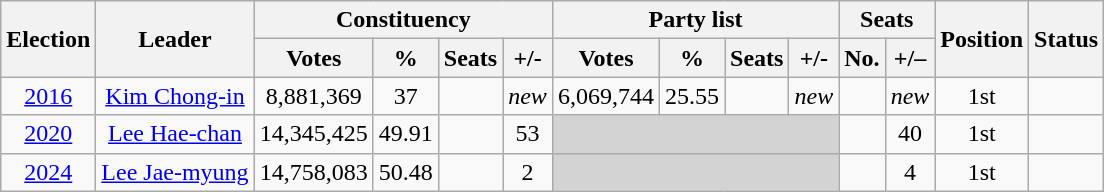<table class="wikitable" style="text-align:center">
<tr>
<th rowspan="2">Election</th>
<th rowspan="2">Leader</th>
<th colspan="4">Constituency</th>
<th colspan="4">Party list</th>
<th colspan="2">Seats</th>
<th rowspan="2">Position</th>
<th rowspan="2">Status</th>
</tr>
<tr>
<th>Votes</th>
<th>%</th>
<th>Seats</th>
<th>+/-</th>
<th>Votes</th>
<th>%</th>
<th>Seats</th>
<th>+/-</th>
<th>No.</th>
<th>+/–</th>
</tr>
<tr>
<td><a href='#'>2016</a></td>
<td><a href='#'>Kim Chong-in</a></td>
<td>8,881,369</td>
<td>37</td>
<td></td>
<td><em>new</em></td>
<td>6,069,744</td>
<td>25.55</td>
<td></td>
<td><em>new</em></td>
<td></td>
<td><em>new</em></td>
<td>1st</td>
<td></td>
</tr>
<tr>
<td><a href='#'>2020</a></td>
<td><a href='#'>Lee Hae-chan</a></td>
<td>14,345,425</td>
<td>49.91</td>
<td></td>
<td> 53</td>
<td colspan="4" bgcolor="lightgrey"></td>
<td></td>
<td> 40</td>
<td>1st</td>
<td></td>
</tr>
<tr>
<td><a href='#'>2024</a></td>
<td><a href='#'>Lee Jae-myung</a></td>
<td>14,758,083</td>
<td>50.48</td>
<td></td>
<td> 2</td>
<td colspan="4" bgcolor="lightgrey"></td>
<td></td>
<td> 4</td>
<td>1st</td>
<td></td>
</tr>
</table>
